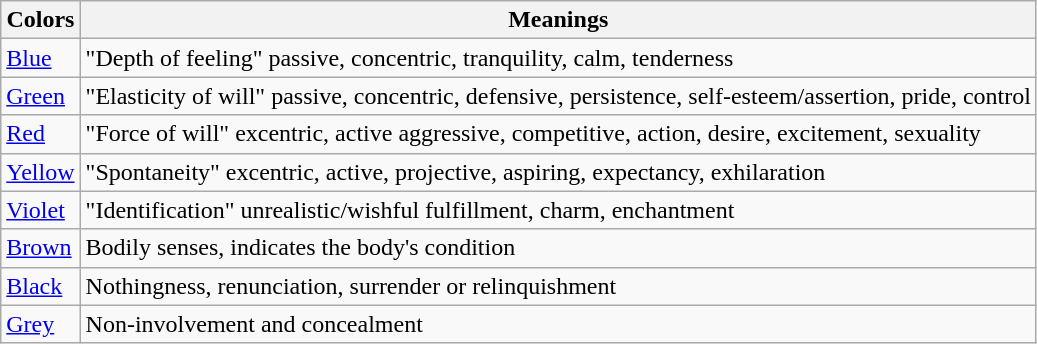<table class="wikitable">
<tr>
<th>Colors</th>
<th>Meanings</th>
</tr>
<tr>
<td><a href='#'>Blue</a></td>
<td>"Depth of feeling" passive, concentric, tranquility, calm, tenderness</td>
</tr>
<tr>
<td><a href='#'>Green</a></td>
<td>"Elasticity of will" passive, concentric, defensive, persistence, self-esteem/assertion, pride, control</td>
</tr>
<tr>
<td><a href='#'>Red</a></td>
<td>"Force of will" excentric, active aggressive, competitive, action, desire, excitement, sexuality</td>
</tr>
<tr>
<td><a href='#'>Yellow</a></td>
<td>"Spontaneity" excentric, active, projective, aspiring, expectancy, exhilaration</td>
</tr>
<tr>
<td><a href='#'>Violet</a></td>
<td>"Identification" unrealistic/wishful fulfillment, charm, enchantment</td>
</tr>
<tr>
<td><a href='#'>Brown</a></td>
<td>Bodily senses, indicates the body's condition</td>
</tr>
<tr>
<td><a href='#'>Black</a></td>
<td>Nothingness, renunciation, surrender or relinquishment</td>
</tr>
<tr>
<td><a href='#'>Grey</a></td>
<td>Non-involvement and concealment</td>
</tr>
</table>
